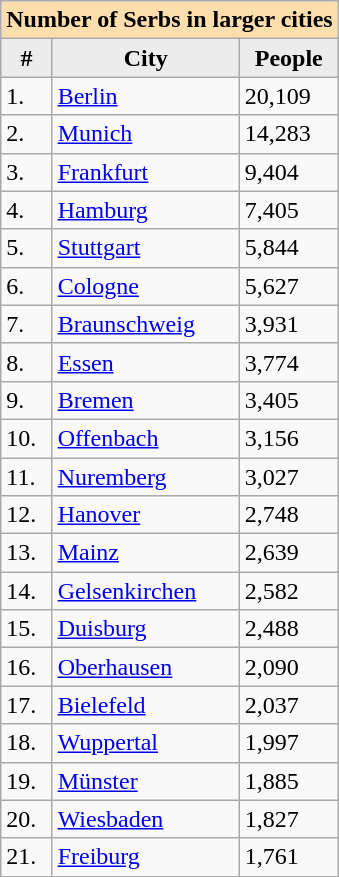<table class="wikitable">
<tr>
<td colspan="10"  style="text-align:center; background:#ffdead;"><strong>Number of Serbs in larger cities </strong></td>
</tr>
<tr style="background:#ddd;">
<th style="background:#ececec;">#</th>
<th style="background:#ececec;">City</th>
<th style="background:#ececec;">People</th>
</tr>
<tr style="text-align:left;">
<td>1.</td>
<td><a href='#'>Berlin</a></td>
<td>20,109</td>
</tr>
<tr style="text-align:left;">
<td>2.</td>
<td><a href='#'>Munich</a></td>
<td>14,283</td>
</tr>
<tr style="text-align:left;">
<td>3.</td>
<td><a href='#'>Frankfurt</a></td>
<td>9,404</td>
</tr>
<tr style="text-align:left;">
<td>4.</td>
<td><a href='#'>Hamburg</a></td>
<td>7,405</td>
</tr>
<tr style="text-align:left;">
<td>5.</td>
<td><a href='#'>Stuttgart</a></td>
<td>5,844</td>
</tr>
<tr style="text-align:left;">
<td>6.</td>
<td><a href='#'>Cologne</a></td>
<td>5,627</td>
</tr>
<tr style="text-align:left;">
<td>7.</td>
<td><a href='#'>Braunschweig</a></td>
<td>3,931</td>
</tr>
<tr style="text-align:left;">
<td>8.</td>
<td><a href='#'>Essen</a></td>
<td>3,774</td>
</tr>
<tr style="text-align:left;">
<td>9.</td>
<td><a href='#'>Bremen</a></td>
<td>3,405</td>
</tr>
<tr style="text-align:left;">
<td>10.</td>
<td><a href='#'>Offenbach</a></td>
<td>3,156</td>
</tr>
<tr style="text-align:left;">
<td>11.</td>
<td><a href='#'>Nuremberg</a></td>
<td>3,027</td>
</tr>
<tr style="text-align:left;">
<td>12.</td>
<td><a href='#'>Hanover</a></td>
<td>2,748</td>
</tr>
<tr style="text-align:left;">
<td>13.</td>
<td><a href='#'>Mainz</a></td>
<td>2,639</td>
</tr>
<tr style="text-align:left;">
<td>14.</td>
<td><a href='#'>Gelsenkirchen</a></td>
<td>2,582</td>
</tr>
<tr style="text-align:left;">
<td>15.</td>
<td><a href='#'>Duisburg</a></td>
<td>2,488</td>
</tr>
<tr style="text-align:left;">
<td>16.</td>
<td><a href='#'>Oberhausen</a></td>
<td>2,090</td>
</tr>
<tr style="text-align:left;">
<td>17.</td>
<td><a href='#'>Bielefeld</a></td>
<td>2,037</td>
</tr>
<tr style="text-align:left;">
<td>18.</td>
<td><a href='#'>Wuppertal</a></td>
<td>1,997</td>
</tr>
<tr style="text-align:left;">
<td>19.</td>
<td><a href='#'>Münster</a></td>
<td>1,885</td>
</tr>
<tr style="text-align:left;">
<td>20.</td>
<td><a href='#'>Wiesbaden</a></td>
<td>1,827</td>
</tr>
<tr style="text-align:left;">
<td>21.</td>
<td><a href='#'>Freiburg</a></td>
<td>1,761</td>
</tr>
</table>
